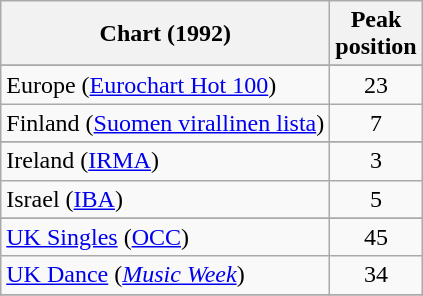<table class="wikitable sortable">
<tr>
<th>Chart (1992)</th>
<th>Peak<br>position</th>
</tr>
<tr>
</tr>
<tr>
</tr>
<tr>
<td>Europe (<a href='#'>Eurochart Hot 100</a>)</td>
<td align="center">23</td>
</tr>
<tr>
<td>Finland (<a href='#'>Suomen virallinen lista</a>)</td>
<td align="center">7</td>
</tr>
<tr>
</tr>
<tr>
</tr>
<tr>
</tr>
<tr>
<td>Ireland (<a href='#'>IRMA</a>)</td>
<td align="center">3</td>
</tr>
<tr>
<td>Israel (<a href='#'>IBA</a>)</td>
<td align="center">5</td>
</tr>
<tr>
</tr>
<tr>
</tr>
<tr>
</tr>
<tr>
</tr>
<tr>
</tr>
<tr>
</tr>
<tr>
<td><a href='#'>UK Singles</a> (<a href='#'>OCC</a>)</td>
<td align="center">45</td>
</tr>
<tr>
<td><a href='#'>UK Dance</a> (<em><a href='#'>Music Week</a></em>)</td>
<td align="center">34</td>
</tr>
<tr>
</tr>
</table>
